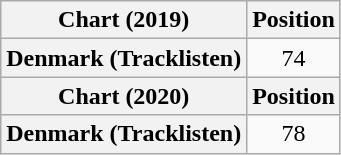<table class="wikitable plainrowheaders" style="text-align:center">
<tr>
<th>Chart (2019)</th>
<th>Position</th>
</tr>
<tr>
<th scope="row">Denmark (Tracklisten)</th>
<td>74</td>
</tr>
<tr>
<th>Chart (2020)</th>
<th>Position</th>
</tr>
<tr>
<th scope="row">Denmark (Tracklisten)</th>
<td>78</td>
</tr>
</table>
